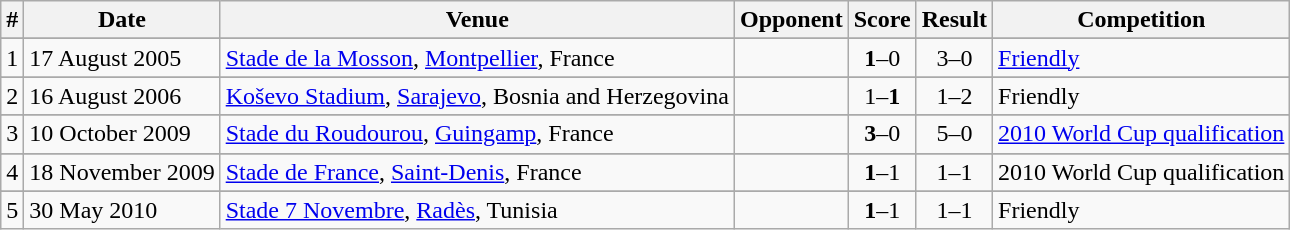<table class="wikitable">
<tr>
<th>#</th>
<th>Date</th>
<th>Venue</th>
<th>Opponent</th>
<th>Score</th>
<th>Result</th>
<th>Competition</th>
</tr>
<tr>
</tr>
<tr>
<td>1</td>
<td>17 August 2005</td>
<td><a href='#'>Stade de la Mosson</a>, <a href='#'>Montpellier</a>, France</td>
<td></td>
<td align=center><strong>1</strong>–0</td>
<td align=center>3–0</td>
<td><a href='#'>Friendly</a></td>
</tr>
<tr>
</tr>
<tr>
<td>2</td>
<td>16 August 2006</td>
<td><a href='#'>Koševo Stadium</a>, <a href='#'>Sarajevo</a>, Bosnia and Herzegovina</td>
<td></td>
<td align=center>1–<strong>1</strong></td>
<td align=center>1–2</td>
<td>Friendly</td>
</tr>
<tr>
</tr>
<tr>
<td>3</td>
<td>10 October 2009</td>
<td><a href='#'>Stade du Roudourou</a>, <a href='#'>Guingamp</a>, France</td>
<td></td>
<td align=center><strong>3</strong>–0</td>
<td align=center>5–0</td>
<td><a href='#'>2010 World Cup qualification</a></td>
</tr>
<tr>
</tr>
<tr>
<td>4</td>
<td>18 November 2009</td>
<td><a href='#'>Stade de France</a>, <a href='#'>Saint-Denis</a>, France</td>
<td></td>
<td align=center><strong>1</strong>–1</td>
<td align=center>1–1</td>
<td>2010 World Cup qualification</td>
</tr>
<tr>
</tr>
<tr>
<td>5</td>
<td>30 May 2010</td>
<td><a href='#'>Stade 7 Novembre</a>, <a href='#'>Radès</a>, Tunisia</td>
<td></td>
<td align=center><strong>1</strong>–1</td>
<td align=center>1–1</td>
<td>Friendly</td>
</tr>
</table>
